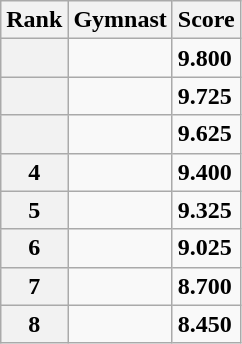<table class="wikitable sortable">
<tr>
<th scope="col">Rank</th>
<th scope="col">Gymnast</th>
<th scope="col">Score</th>
</tr>
<tr>
<th scope="row"></th>
<td></td>
<td><strong>9.800</strong></td>
</tr>
<tr>
<th scope="row"></th>
<td></td>
<td><strong>9.725</strong></td>
</tr>
<tr>
<th scope="row"></th>
<td></td>
<td><strong>9.625</strong></td>
</tr>
<tr>
<th scope="row">4</th>
<td></td>
<td><strong>9.400</strong></td>
</tr>
<tr>
<th scope="row">5</th>
<td></td>
<td><strong>9.325</strong></td>
</tr>
<tr>
<th scope="row">6</th>
<td></td>
<td><strong>9.025</strong></td>
</tr>
<tr>
<th scope="row">7</th>
<td></td>
<td><strong>8.700</strong></td>
</tr>
<tr>
<th scope="row">8</th>
<td></td>
<td><strong>8.450</strong></td>
</tr>
</table>
